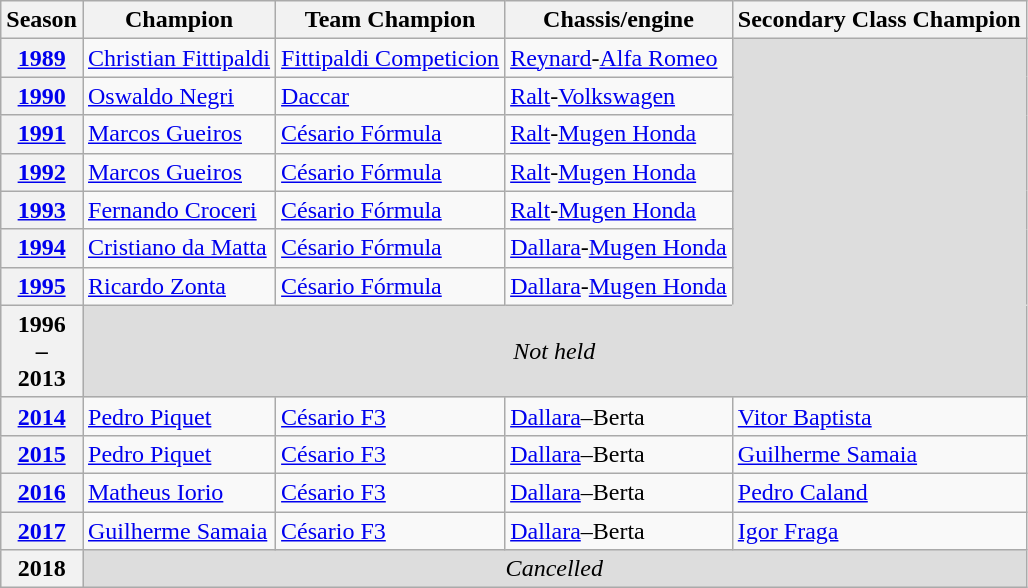<table class="wikitable">
<tr>
<th>Season</th>
<th>Champion</th>
<th>Team Champion</th>
<th>Chassis/engine</th>
<th>Secondary Class Champion</th>
</tr>
<tr>
<th><a href='#'>1989</a></th>
<td> <a href='#'>Christian Fittipaldi</a></td>
<td> <a href='#'>Fittipaldi Competicion</a></td>
<td><a href='#'>Reynard</a>-<a href='#'>Alfa Romeo</a></td>
<td style="background:#DDDDDD; border-bottom-color:#dddddd" rowspan=7></td>
</tr>
<tr>
<th><a href='#'>1990</a></th>
<td> <a href='#'>Oswaldo Negri</a></td>
<td> <a href='#'>Daccar</a></td>
<td><a href='#'>Ralt</a>-<a href='#'>Volkswagen</a></td>
</tr>
<tr>
<th><a href='#'>1991</a></th>
<td> <a href='#'>Marcos Gueiros</a></td>
<td> <a href='#'>Césario Fórmula</a></td>
<td><a href='#'>Ralt</a>-<a href='#'>Mugen Honda</a></td>
</tr>
<tr>
<th><a href='#'>1992</a></th>
<td> <a href='#'>Marcos Gueiros</a></td>
<td> <a href='#'>Césario Fórmula</a></td>
<td><a href='#'>Ralt</a>-<a href='#'>Mugen Honda</a></td>
</tr>
<tr>
<th><a href='#'>1993</a></th>
<td> <a href='#'>Fernando Croceri</a></td>
<td> <a href='#'>Césario Fórmula</a></td>
<td><a href='#'>Ralt</a>-<a href='#'>Mugen Honda</a></td>
</tr>
<tr>
<th><a href='#'>1994</a></th>
<td> <a href='#'>Cristiano da Matta</a></td>
<td> <a href='#'>Césario Fórmula</a></td>
<td><a href='#'>Dallara</a>-<a href='#'>Mugen Honda</a></td>
</tr>
<tr>
<th><a href='#'>1995</a></th>
<td> <a href='#'>Ricardo Zonta</a></td>
<td> <a href='#'>Césario Fórmula</a></td>
<td><a href='#'>Dallara</a>-<a href='#'>Mugen Honda</a></td>
</tr>
<tr style="background:#DDDDDD;">
<th>1996<br>–<br>2013</th>
<td align=center colspan=4><em>Not held</em></td>
</tr>
<tr>
<th><a href='#'>2014</a></th>
<td> <a href='#'>Pedro Piquet</a></td>
<td> <a href='#'>Césario F3</a></td>
<td><a href='#'>Dallara</a>–Berta</td>
<td> <a href='#'>Vitor Baptista</a></td>
</tr>
<tr>
<th><a href='#'>2015</a></th>
<td> <a href='#'>Pedro Piquet</a></td>
<td> <a href='#'>Césario F3</a></td>
<td><a href='#'>Dallara</a>–Berta</td>
<td> <a href='#'>Guilherme Samaia</a></td>
</tr>
<tr>
<th><a href='#'>2016</a></th>
<td> <a href='#'>Matheus Iorio</a></td>
<td> <a href='#'>Césario F3</a></td>
<td><a href='#'>Dallara</a>–Berta</td>
<td> <a href='#'>Pedro Caland</a></td>
</tr>
<tr>
<th><a href='#'>2017</a></th>
<td> <a href='#'>Guilherme Samaia</a></td>
<td> <a href='#'>Césario F3</a></td>
<td><a href='#'>Dallara</a>–Berta</td>
<td> <a href='#'>Igor Fraga</a></td>
</tr>
<tr style="background:#DDDDDD;">
<th>2018</th>
<td align=center colspan=4><em>Cancelled</em></td>
</tr>
</table>
